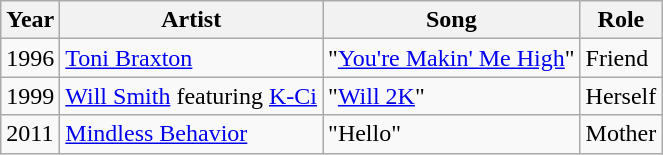<table class="wikitable sortable">
<tr>
<th>Year</th>
<th>Artist</th>
<th>Song</th>
<th>Role</th>
</tr>
<tr>
<td>1996</td>
<td><a href='#'>Toni Braxton</a></td>
<td>"<a href='#'>You're Makin' Me High</a>"</td>
<td>Friend</td>
</tr>
<tr>
<td>1999</td>
<td><a href='#'>Will Smith</a> featuring <a href='#'>K-Ci</a></td>
<td>"<a href='#'>Will 2K</a>"</td>
<td>Herself</td>
</tr>
<tr>
<td>2011</td>
<td><a href='#'>Mindless Behavior</a></td>
<td>"Hello"</td>
<td>Mother</td>
</tr>
</table>
